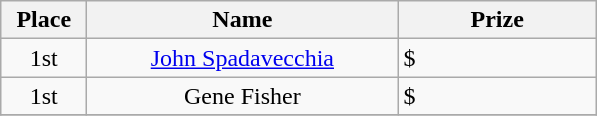<table class="wikitable">
<tr>
<th width="50">Place</th>
<th width="200">Name</th>
<th width="125">Prize</th>
</tr>
<tr>
<td align = "center">1st</td>
<td align = "center"><a href='#'>John Spadavecchia</a></td>
<td>$</td>
</tr>
<tr>
<td align = "center">1st</td>
<td align = "center">Gene Fisher</td>
<td>$</td>
</tr>
<tr>
</tr>
</table>
